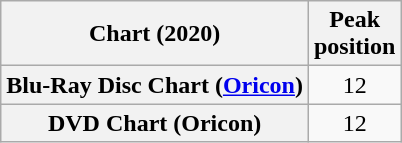<table class="wikitable plainrowheaders" style="text-align:center">
<tr>
<th scope="col">Chart (2020)</th>
<th scope="col">Peak<br> position</th>
</tr>
<tr>
<th scope="row">Blu-Ray Disc Chart (<a href='#'>Oricon</a>)</th>
<td>12</td>
</tr>
<tr>
<th scope="row">DVD Chart (Oricon)</th>
<td>12</td>
</tr>
</table>
